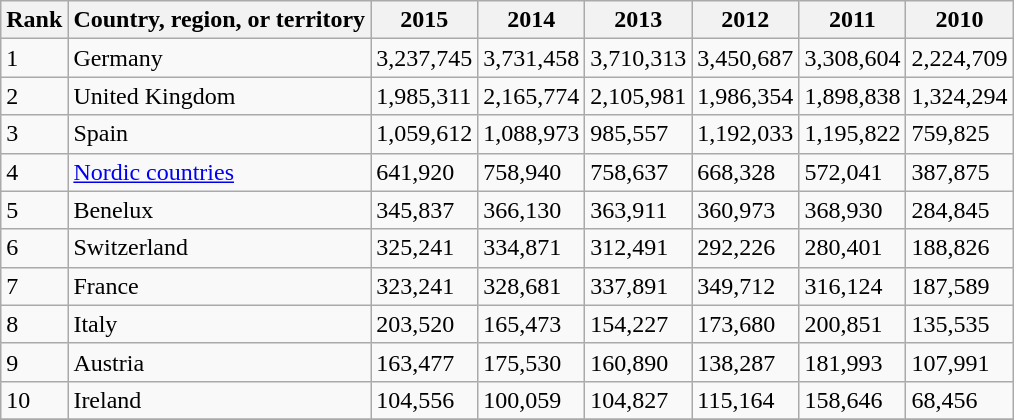<table class="wikitable sortable">
<tr>
<th>Rank</th>
<th>Country, region,   or territory</th>
<th>2015</th>
<th>2014</th>
<th>2013</th>
<th>2012</th>
<th>2011</th>
<th>2010</th>
</tr>
<tr>
<td>1</td>
<td>Germany</td>
<td>3,237,745</td>
<td>3,731,458</td>
<td>3,710,313</td>
<td>3,450,687</td>
<td>3,308,604</td>
<td>2,224,709</td>
</tr>
<tr>
<td>2</td>
<td>United Kingdom</td>
<td>1,985,311</td>
<td>2,165,774</td>
<td>2,105,981</td>
<td>1,986,354</td>
<td>1,898,838</td>
<td>1,324,294</td>
</tr>
<tr>
<td>3</td>
<td>Spain</td>
<td>1,059,612</td>
<td>1,088,973</td>
<td>985,557</td>
<td>1,192,033</td>
<td>1,195,822</td>
<td>759,825</td>
</tr>
<tr>
<td>4</td>
<td><a href='#'>Nordic countries</a></td>
<td>641,920</td>
<td>758,940</td>
<td>758,637</td>
<td>668,328</td>
<td>572,041</td>
<td>387,875</td>
</tr>
<tr>
<td>5</td>
<td>Benelux</td>
<td>345,837</td>
<td>366,130</td>
<td>363,911</td>
<td>360,973</td>
<td>368,930</td>
<td>284,845</td>
</tr>
<tr>
<td>6</td>
<td>Switzerland</td>
<td>325,241</td>
<td>334,871</td>
<td>312,491</td>
<td>292,226</td>
<td>280,401</td>
<td>188,826</td>
</tr>
<tr>
<td>7</td>
<td>France</td>
<td>323,241</td>
<td>328,681</td>
<td>337,891</td>
<td>349,712</td>
<td>316,124</td>
<td>187,589</td>
</tr>
<tr>
<td>8</td>
<td>Italy</td>
<td>203,520</td>
<td>165,473</td>
<td>154,227</td>
<td>173,680</td>
<td>200,851</td>
<td>135,535</td>
</tr>
<tr>
<td>9</td>
<td>Austria</td>
<td>163,477</td>
<td>175,530</td>
<td>160,890</td>
<td>138,287</td>
<td>181,993</td>
<td>107,991</td>
</tr>
<tr>
<td>10</td>
<td>Ireland</td>
<td>104,556</td>
<td>100,059</td>
<td>104,827</td>
<td>115,164</td>
<td>158,646</td>
<td>68,456</td>
</tr>
<tr>
</tr>
</table>
